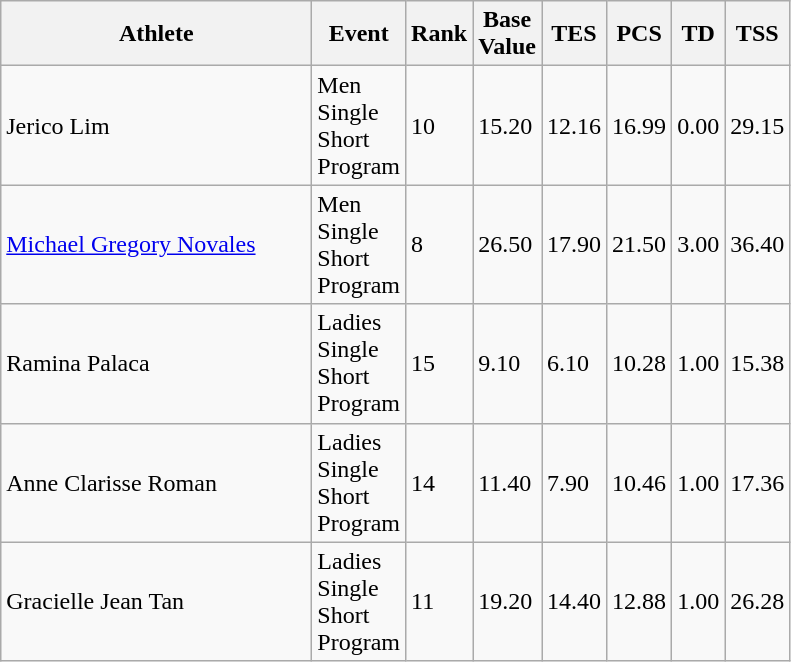<table class=wikitable style="text-align:center">
<tr>
<th width=200>Athlete</th>
<th width=20>Event</th>
<th>Rank</th>
<th width=20>Base Value</th>
<th width=20>TES</th>
<th width=20>PCS</th>
<th width=20>TD</th>
<th width=20>TSS</th>
</tr>
<tr style="text-align:left">
<td>Jerico Lim</td>
<td>Men Single<br>Short Program</td>
<td>10</td>
<td>15.20</td>
<td>12.16</td>
<td>16.99</td>
<td>0.00</td>
<td>29.15</td>
</tr>
<tr style="text-align:left">
<td><a href='#'>Michael Gregory Novales</a></td>
<td>Men Single<br>Short Program</td>
<td>8</td>
<td>26.50</td>
<td>17.90</td>
<td>21.50</td>
<td>3.00</td>
<td>36.40</td>
</tr>
<tr style="text-align:left">
<td>Ramina Palaca</td>
<td>Ladies Single<br>Short Program</td>
<td>15</td>
<td>9.10</td>
<td>6.10</td>
<td>10.28</td>
<td>1.00</td>
<td>15.38</td>
</tr>
<tr style="text-align:left">
<td>Anne Clarisse Roman</td>
<td>Ladies Single<br>Short Program</td>
<td>14</td>
<td>11.40</td>
<td>7.90</td>
<td>10.46</td>
<td>1.00</td>
<td>17.36</td>
</tr>
<tr style="text-align:left">
<td>Gracielle Jean Tan</td>
<td>Ladies Single<br>Short Program</td>
<td>11</td>
<td>19.20</td>
<td>14.40</td>
<td>12.88</td>
<td>1.00</td>
<td>26.28</td>
</tr>
</table>
